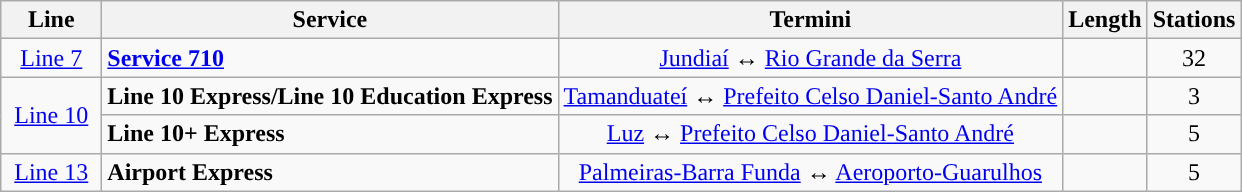<table class="wikitable">
<tr>
<th align="center" width="60px">Line</th>
<th align="center">Service</th>
<th align="center">Termini</th>
<th align="center">Length</th>
<th align="center">Stations</th>
</tr>
<tr>
<td align="center"><a href='#'>Line 7</a></td>
<td rowspan="2"><strong><a href='#'><span>Service 710</span></a></strong></td>
<td rowspan="2" align="center"><a href='#'>Jundiaí</a> ↔ <a href='#'>Rio Grande da Serra</a></td>
<td rowspan="2" align="center"></td>
<td rowspan="2" align="center">32</td>
</tr>
<tr>
<td rowspan="3" align="center"><a href='#'>Line 10</a></td>
</tr>
<tr>
<td><strong>Line 10 Express/Line 10 Education Express</strong></td>
<td align="center"><a href='#'>Tamanduateí</a> ↔ <a href='#'>Prefeito Celso Daniel-Santo André</a></td>
<td align="center"></td>
<td align="center">3</td>
</tr>
<tr>
<td><strong>Line 10+ Express</strong></td>
<td align="center"><a href='#'>Luz</a> ↔ <a href='#'>Prefeito Celso Daniel-Santo André</a></td>
<td align="center"></td>
<td align="center">5</td>
</tr>
<tr>
<td align="center"><a href='#'>Line 13</a></td>
<td><strong>Airport Express</strong></td>
<td align="center"><a href='#'>Palmeiras-Barra Funda</a> ↔ <a href='#'>Aeroporto-Guarulhos</a></td>
<td align="center"></td>
<td align="center">5</td>
</tr>
</table>
